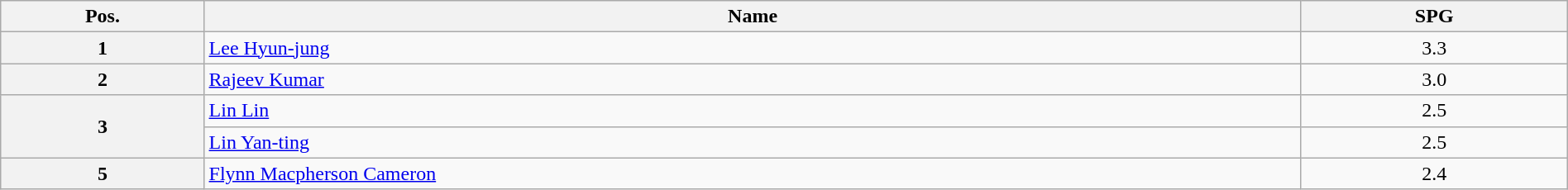<table class=wikitable width=100% style="text-align:center;">
<tr>
<th width="13%">Pos.</th>
<th width="70%">Name</th>
<th width="17%">SPG</th>
</tr>
<tr>
<th>1</th>
<td align=left> <a href='#'>Lee Hyun-jung</a></td>
<td>3.3</td>
</tr>
<tr>
<th>2</th>
<td align=left> <a href='#'>Rajeev Kumar</a></td>
<td>3.0</td>
</tr>
<tr>
<th rowspan=2>3</th>
<td align=left> <a href='#'>Lin Lin</a></td>
<td>2.5</td>
</tr>
<tr>
<td align=left> <a href='#'>Lin Yan-ting</a></td>
<td>2.5</td>
</tr>
<tr>
<th>5</th>
<td align=left> <a href='#'>Flynn Macpherson Cameron</a></td>
<td>2.4</td>
</tr>
</table>
